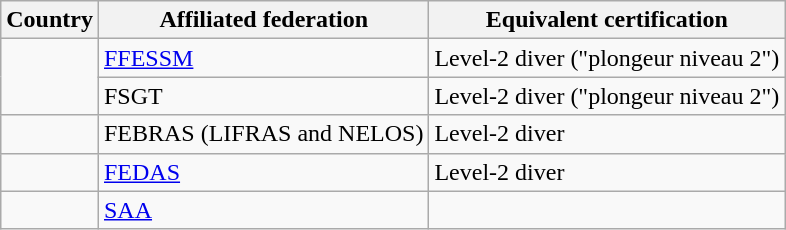<table class="wikitable">
<tr>
<th>Country</th>
<th>Affiliated federation</th>
<th>Equivalent certification</th>
</tr>
<tr>
<td rowspan="2"></td>
<td><a href='#'>FFESSM</a></td>
<td>Level-2 diver ("plongeur niveau 2")</td>
</tr>
<tr>
<td>FSGT</td>
<td>Level-2 diver ("plongeur niveau 2")</td>
</tr>
<tr>
<td></td>
<td>FEBRAS (LIFRAS and NELOS)</td>
<td>Level-2 diver</td>
</tr>
<tr>
<td></td>
<td><a href='#'>FEDAS</a></td>
<td>Level-2 diver</td>
</tr>
<tr>
<td></td>
<td><a href='#'>SAA</a></td>
<td></td>
</tr>
</table>
